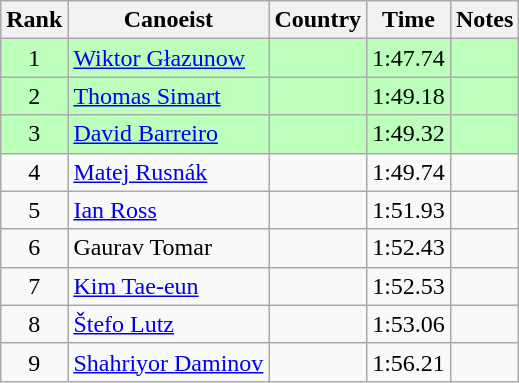<table class="wikitable" style="text-align:center">
<tr>
<th>Rank</th>
<th>Canoeist</th>
<th>Country</th>
<th>Time</th>
<th>Notes</th>
</tr>
<tr bgcolor=bbffbb>
<td>1</td>
<td align="left"><a href='#'>Wiktor Głazunow</a></td>
<td align="left"></td>
<td>1:47.74</td>
<td></td>
</tr>
<tr bgcolor=bbffbb>
<td>2</td>
<td align="left"><a href='#'>Thomas Simart</a></td>
<td align="left"></td>
<td>1:49.18</td>
<td></td>
</tr>
<tr bgcolor=bbffbb>
<td>3</td>
<td align="left"><a href='#'>David Barreiro</a></td>
<td align="left"></td>
<td>1:49.32</td>
<td></td>
</tr>
<tr>
<td>4</td>
<td align="left"><a href='#'>Matej Rusnák</a></td>
<td align="left"></td>
<td>1:49.74</td>
<td></td>
</tr>
<tr>
<td>5</td>
<td align="left"><a href='#'>Ian Ross</a></td>
<td align="left"></td>
<td>1:51.93</td>
<td></td>
</tr>
<tr>
<td>6</td>
<td align="left">Gaurav Tomar</td>
<td align="left"></td>
<td>1:52.43</td>
<td></td>
</tr>
<tr>
<td>7</td>
<td align="left"><a href='#'>Kim Tae-eun</a></td>
<td align="left"></td>
<td>1:52.53</td>
<td></td>
</tr>
<tr>
<td>8</td>
<td align="left"><a href='#'>Štefo Lutz</a></td>
<td align="left"></td>
<td>1:53.06</td>
<td></td>
</tr>
<tr>
<td>9</td>
<td align="left"><a href='#'>Shahriyor Daminov</a></td>
<td align="left"></td>
<td>1:56.21</td>
<td></td>
</tr>
</table>
